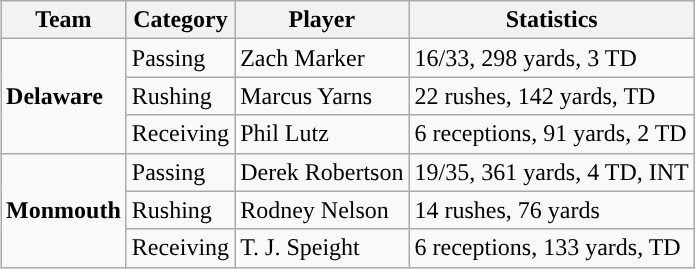<table class="wikitable" style="float: right;">
<tr>
<th>Team</th>
<th>Category</th>
<th>Player</th>
<th>Statistics</th>
</tr>
<tr>
<td rowspan=3><strong>Delaware</strong></td>
<td>Passing</td>
<td>Zach Marker</td>
<td>16/33, 298 yards, 3 TD</td>
</tr>
<tr>
<td>Rushing</td>
<td>Marcus Yarns</td>
<td>22 rushes, 142 yards, TD</td>
</tr>
<tr>
<td>Receiving</td>
<td>Phil Lutz</td>
<td>6 receptions, 91 yards, 2 TD</td>
</tr>
<tr>
<td rowspan=3><strong>Monmouth</strong></td>
<td>Passing</td>
<td>Derek Robertson</td>
<td>19/35, 361 yards, 4 TD, INT</td>
</tr>
<tr>
<td>Rushing</td>
<td>Rodney Nelson</td>
<td>14 rushes, 76 yards</td>
</tr>
<tr>
<td>Receiving</td>
<td>T. J. Speight</td>
<td>6 receptions, 133 yards, TD</td>
</tr>
</table>
